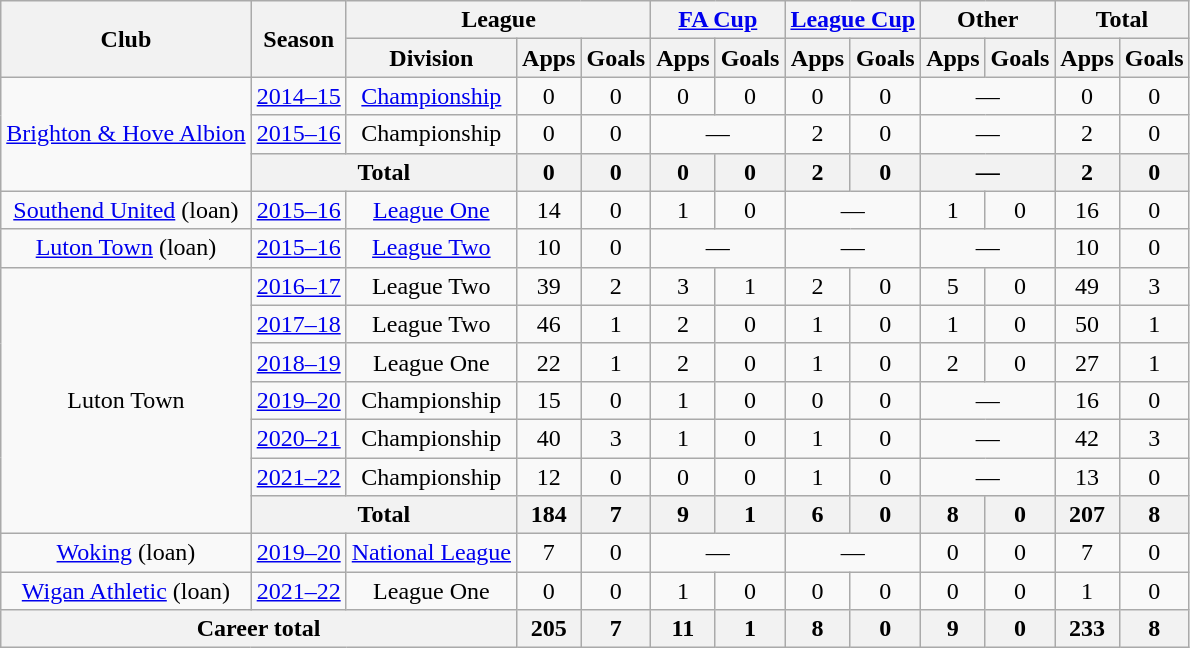<table class="wikitable" style="text-align:center;">
<tr>
<th rowspan="2">Club</th>
<th rowspan="2">Season</th>
<th colspan="3">League</th>
<th colspan="2"><a href='#'>FA Cup</a></th>
<th colspan="2"><a href='#'>League Cup</a></th>
<th colspan="2">Other</th>
<th colspan="2">Total</th>
</tr>
<tr>
<th>Division</th>
<th>Apps</th>
<th>Goals</th>
<th>Apps</th>
<th>Goals</th>
<th>Apps</th>
<th>Goals</th>
<th>Apps</th>
<th>Goals</th>
<th>Apps</th>
<th>Goals</th>
</tr>
<tr>
<td rowspan="3"><a href='#'>Brighton & Hove Albion</a></td>
<td><a href='#'>2014–15</a></td>
<td><a href='#'>Championship</a></td>
<td>0</td>
<td>0</td>
<td>0</td>
<td>0</td>
<td>0</td>
<td>0</td>
<td colspan="2">—</td>
<td>0</td>
<td>0</td>
</tr>
<tr>
<td><a href='#'>2015–16</a></td>
<td>Championship</td>
<td>0</td>
<td>0</td>
<td colspan="2">—</td>
<td>2</td>
<td>0</td>
<td colspan="2">—</td>
<td>2</td>
<td>0</td>
</tr>
<tr>
<th colspan="2">Total</th>
<th>0</th>
<th>0</th>
<th>0</th>
<th>0</th>
<th>2</th>
<th>0</th>
<th colspan="2">—</th>
<th>2</th>
<th>0</th>
</tr>
<tr>
<td><a href='#'>Southend United</a> (loan)</td>
<td><a href='#'>2015–16</a></td>
<td><a href='#'>League One</a></td>
<td>14</td>
<td>0</td>
<td>1</td>
<td>0</td>
<td colspan="2">—</td>
<td>1</td>
<td>0</td>
<td>16</td>
<td>0</td>
</tr>
<tr>
<td><a href='#'>Luton Town</a> (loan)</td>
<td><a href='#'>2015–16</a></td>
<td><a href='#'>League Two</a></td>
<td>10</td>
<td>0</td>
<td colspan="2">—</td>
<td colspan="2">—</td>
<td colspan="2">—</td>
<td>10</td>
<td>0</td>
</tr>
<tr>
<td rowspan="7">Luton Town</td>
<td><a href='#'>2016–17</a></td>
<td>League Two</td>
<td>39</td>
<td>2</td>
<td>3</td>
<td>1</td>
<td>2</td>
<td>0</td>
<td>5</td>
<td>0</td>
<td>49</td>
<td>3</td>
</tr>
<tr>
<td><a href='#'>2017–18</a></td>
<td>League Two</td>
<td>46</td>
<td>1</td>
<td>2</td>
<td>0</td>
<td>1</td>
<td>0</td>
<td>1</td>
<td>0</td>
<td>50</td>
<td>1</td>
</tr>
<tr>
<td><a href='#'>2018–19</a></td>
<td>League One</td>
<td>22</td>
<td>1</td>
<td>2</td>
<td>0</td>
<td>1</td>
<td>0</td>
<td>2</td>
<td>0</td>
<td>27</td>
<td>1</td>
</tr>
<tr>
<td><a href='#'>2019–20</a></td>
<td>Championship</td>
<td>15</td>
<td>0</td>
<td>1</td>
<td>0</td>
<td>0</td>
<td>0</td>
<td colspan="2">—</td>
<td>16</td>
<td>0</td>
</tr>
<tr>
<td><a href='#'>2020–21</a></td>
<td>Championship</td>
<td>40</td>
<td>3</td>
<td>1</td>
<td>0</td>
<td>1</td>
<td>0</td>
<td colspan="2">—</td>
<td>42</td>
<td>3</td>
</tr>
<tr>
<td><a href='#'>2021–22</a></td>
<td>Championship</td>
<td>12</td>
<td>0</td>
<td>0</td>
<td>0</td>
<td>1</td>
<td>0</td>
<td colspan="2">—</td>
<td>13</td>
<td>0</td>
</tr>
<tr>
<th colspan="2">Total</th>
<th>184</th>
<th>7</th>
<th>9</th>
<th>1</th>
<th>6</th>
<th>0</th>
<th>8</th>
<th>0</th>
<th>207</th>
<th>8</th>
</tr>
<tr>
<td><a href='#'>Woking</a> (loan)</td>
<td><a href='#'>2019–20</a></td>
<td><a href='#'>National League</a></td>
<td>7</td>
<td>0</td>
<td colspan="2">—</td>
<td colspan="2">—</td>
<td>0</td>
<td>0</td>
<td>7</td>
<td>0</td>
</tr>
<tr>
<td><a href='#'>Wigan Athletic</a> (loan)</td>
<td><a href='#'>2021–22</a></td>
<td>League One</td>
<td>0</td>
<td>0</td>
<td>1</td>
<td>0</td>
<td>0</td>
<td>0</td>
<td>0</td>
<td>0</td>
<td>1</td>
<td>0</td>
</tr>
<tr>
<th colspan="3">Career total</th>
<th>205</th>
<th>7</th>
<th>11</th>
<th>1</th>
<th>8</th>
<th>0</th>
<th>9</th>
<th>0</th>
<th>233</th>
<th>8</th>
</tr>
</table>
